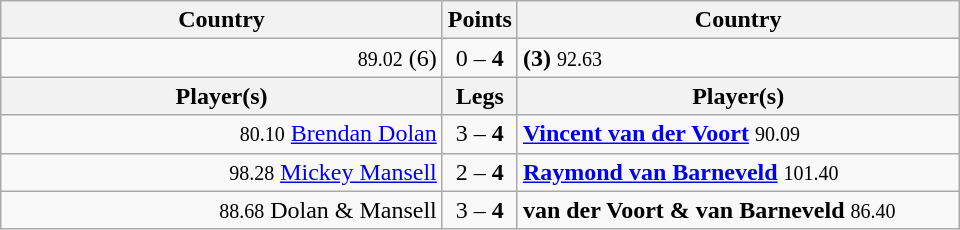<table class=wikitable style="text-align:center">
<tr>
<th width=287>Country</th>
<th width=1>Points</th>
<th width=287>Country</th>
</tr>
<tr align=left>
<td align=right><small><span>89.02</span></small>  (6)</td>
<td align=center>0 – <strong>4</strong></td>
<td><strong> (3)</strong> <small><span>92.63</span></small></td>
</tr>
<tr>
<th width=287>Player(s)</th>
<th width=1>Legs</th>
<th width=287>Player(s)</th>
</tr>
<tr align=left>
<td align=right><small><span>80.10</span></small> <a href='#'>Brendan Dolan</a></td>
<td align=center>3 – <strong>4</strong></td>
<td><strong><a href='#'>Vincent van der Voort</a></strong> <small><span>90.09</span></small></td>
</tr>
<tr align=left>
<td align=right><small><span>98.28</span></small> <a href='#'>Mickey Mansell</a></td>
<td align=center>2 – <strong>4</strong></td>
<td><strong><a href='#'>Raymond van Barneveld</a></strong> <small><span>101.40</span></small></td>
</tr>
<tr align=left>
<td align=right><small><span>88.68</span></small> Dolan & Mansell</td>
<td align=center>3 – <strong>4</strong></td>
<td><strong>van der Voort & van Barneveld</strong> <small><span>86.40</span></small></td>
</tr>
</table>
